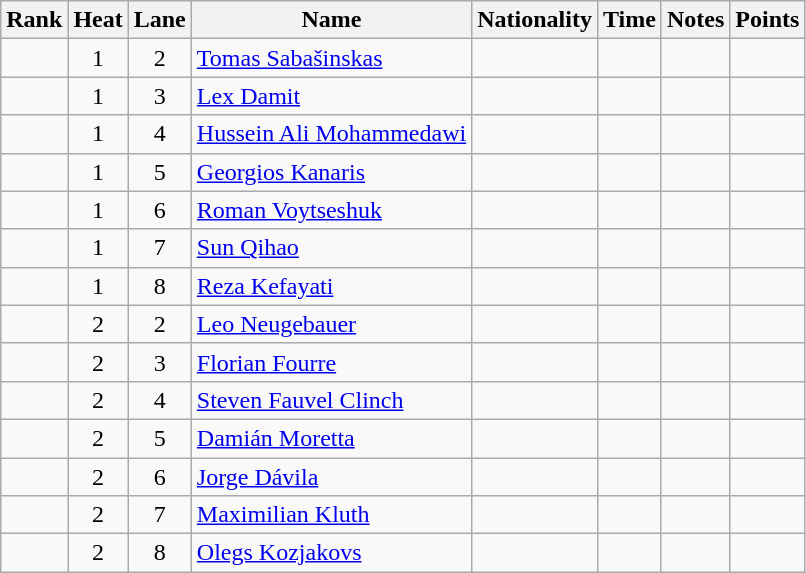<table class="wikitable sortable" style="text-align:center">
<tr>
<th>Rank</th>
<th>Heat</th>
<th>Lane</th>
<th>Name</th>
<th>Nationality</th>
<th>Time</th>
<th>Notes</th>
<th>Points</th>
</tr>
<tr>
<td></td>
<td>1</td>
<td>2</td>
<td align=left><a href='#'>Tomas Sabašinskas</a></td>
<td align=left></td>
<td></td>
<td></td>
<td></td>
</tr>
<tr>
<td></td>
<td>1</td>
<td>3</td>
<td align=left><a href='#'>Lex Damit</a></td>
<td align=left></td>
<td></td>
<td></td>
<td></td>
</tr>
<tr>
<td></td>
<td>1</td>
<td>4</td>
<td align=left><a href='#'>Hussein Ali Mohammedawi</a></td>
<td align=left></td>
<td></td>
<td></td>
<td></td>
</tr>
<tr>
<td></td>
<td>1</td>
<td>5</td>
<td align=left><a href='#'>Georgios Kanaris</a></td>
<td align=left></td>
<td></td>
<td></td>
<td></td>
</tr>
<tr>
<td></td>
<td>1</td>
<td>6</td>
<td align=left><a href='#'>Roman Voytseshuk</a></td>
<td align=left></td>
<td></td>
<td></td>
<td></td>
</tr>
<tr>
<td></td>
<td>1</td>
<td>7</td>
<td align=left><a href='#'>Sun Qihao</a></td>
<td align=left></td>
<td></td>
<td></td>
<td></td>
</tr>
<tr>
<td></td>
<td>1</td>
<td>8</td>
<td align=left><a href='#'>Reza Kefayati</a></td>
<td align=left></td>
<td></td>
<td></td>
<td></td>
</tr>
<tr>
<td></td>
<td>2</td>
<td>2</td>
<td align=left><a href='#'>Leo Neugebauer</a></td>
<td align=left></td>
<td></td>
<td></td>
<td></td>
</tr>
<tr>
<td></td>
<td>2</td>
<td>3</td>
<td align=left><a href='#'>Florian Fourre</a></td>
<td align=left></td>
<td></td>
<td></td>
<td></td>
</tr>
<tr>
<td></td>
<td>2</td>
<td>4</td>
<td align=left><a href='#'>Steven Fauvel Clinch</a></td>
<td align=left></td>
<td></td>
<td></td>
<td></td>
</tr>
<tr>
<td></td>
<td>2</td>
<td>5</td>
<td align=left><a href='#'>Damián Moretta</a></td>
<td align=left></td>
<td></td>
<td></td>
<td></td>
</tr>
<tr>
<td></td>
<td>2</td>
<td>6</td>
<td align=left><a href='#'>Jorge Dávila</a></td>
<td align=left></td>
<td></td>
<td></td>
<td></td>
</tr>
<tr>
<td></td>
<td>2</td>
<td>7</td>
<td align=left><a href='#'>Maximilian Kluth</a></td>
<td align=left></td>
<td></td>
<td></td>
<td></td>
</tr>
<tr>
<td></td>
<td>2</td>
<td>8</td>
<td align=left><a href='#'>Olegs Kozjakovs</a></td>
<td align=left></td>
<td></td>
<td></td>
<td></td>
</tr>
</table>
